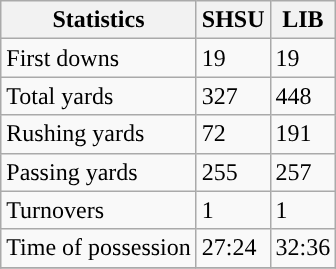<table class="wikitable" style="float: left;">
<tr>
<th>Statistics</th>
<th>SHSU</th>
<th>LIB</th>
</tr>
<tr>
<td>First downs</td>
<td>19</td>
<td>19</td>
</tr>
<tr>
<td>Total yards</td>
<td>327</td>
<td>448</td>
</tr>
<tr>
<td>Rushing yards</td>
<td>72</td>
<td>191</td>
</tr>
<tr>
<td>Passing yards</td>
<td>255</td>
<td>257</td>
</tr>
<tr>
<td>Turnovers</td>
<td>1</td>
<td>1</td>
</tr>
<tr>
<td>Time of possession</td>
<td>27:24</td>
<td>32:36</td>
</tr>
<tr>
</tr>
</table>
